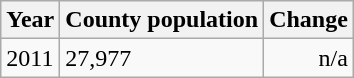<table class="wikitable">
<tr>
<th>Year</th>
<th>County population</th>
<th>Change</th>
</tr>
<tr>
<td>2011</td>
<td>27,977</td>
<td align="right">n/a</td>
</tr>
</table>
